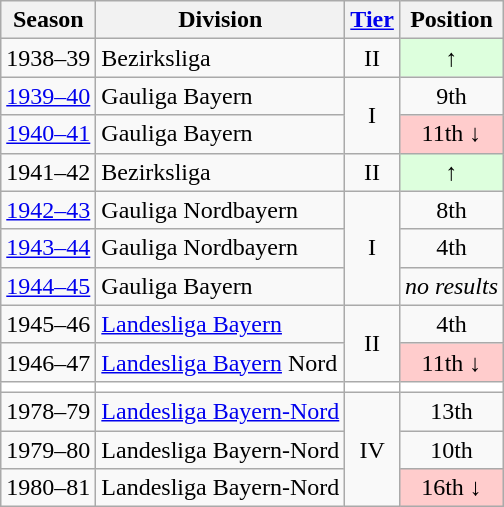<table class="wikitable">
<tr>
<th>Season</th>
<th>Division</th>
<th><a href='#'>Tier</a></th>
<th>Position</th>
</tr>
<tr align="center">
<td>1938–39</td>
<td align="left">Bezirksliga</td>
<td rowspan=1>II</td>
<td style="background:#ddffdd">↑</td>
</tr>
<tr align="center">
<td><a href='#'>1939–40</a></td>
<td align="left">Gauliga Bayern</td>
<td rowspan=2>I</td>
<td>9th</td>
</tr>
<tr align="center">
<td><a href='#'>1940–41</a></td>
<td align="left">Gauliga Bayern</td>
<td style="background:#ffcccc">11th ↓</td>
</tr>
<tr align="center">
<td>1941–42</td>
<td align="left">Bezirksliga</td>
<td rowspan=1>II</td>
<td style="background:#ddffdd">↑</td>
</tr>
<tr align="center">
<td><a href='#'>1942–43</a></td>
<td align="left">Gauliga Nordbayern</td>
<td rowspan=3>I</td>
<td>8th</td>
</tr>
<tr align="center">
<td><a href='#'>1943–44</a></td>
<td align="left">Gauliga Nordbayern</td>
<td>4th</td>
</tr>
<tr align="center">
<td><a href='#'>1944–45</a></td>
<td align="left">Gauliga Bayern</td>
<td><em>no results</em></td>
</tr>
<tr align="center">
<td>1945–46</td>
<td align="left"><a href='#'>Landesliga Bayern</a></td>
<td rowspan=2>II</td>
<td>4th</td>
</tr>
<tr align="center">
<td>1946–47</td>
<td align="left"><a href='#'>Landesliga Bayern</a> Nord</td>
<td style="background:#ffcccc">11th ↓</td>
</tr>
<tr align="center" bgcolor="#ffffff">
<td></td>
<td></td>
<td></td>
<td></td>
</tr>
<tr align="center">
<td>1978–79</td>
<td align="left"><a href='#'>Landesliga Bayern-Nord</a></td>
<td rowspan=3>IV</td>
<td>13th</td>
</tr>
<tr align="center">
<td>1979–80</td>
<td align="left">Landesliga Bayern-Nord</td>
<td>10th</td>
</tr>
<tr align="center">
<td>1980–81</td>
<td align="left">Landesliga Bayern-Nord</td>
<td style="background:#ffcccc">16th ↓</td>
</tr>
</table>
